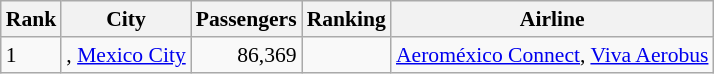<table class="wikitable" style="font-size: 90%" width= align=>
<tr>
<th>Rank</th>
<th>City</th>
<th>Passengers</th>
<th>Ranking</th>
<th>Airline</th>
</tr>
<tr>
<td>1</td>
<td>, <a href='#'>Mexico City</a></td>
<td align="right">86,369</td>
<td align="center"></td>
<td><a href='#'>Aeroméxico Connect</a>, <a href='#'>Viva Aerobus</a></td>
</tr>
</table>
